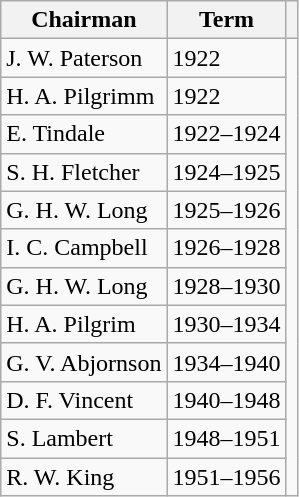<table class="wikitable">
<tr>
<th>Chairman</th>
<th>Term</th>
<th></th>
</tr>
<tr>
<td>J. W. Paterson</td>
<td>1922</td>
<td rowspan="12"></td>
</tr>
<tr>
<td>H. A. Pilgrimm</td>
<td>1922</td>
</tr>
<tr>
<td>E. Tindale</td>
<td>1922–1924</td>
</tr>
<tr>
<td>S. H. Fletcher</td>
<td>1924–1925</td>
</tr>
<tr>
<td>G. H. W. Long</td>
<td>1925–1926</td>
</tr>
<tr>
<td>I. C. Campbell</td>
<td>1926–1928</td>
</tr>
<tr>
<td>G. H. W. Long</td>
<td>1928–1930</td>
</tr>
<tr>
<td>H. A. Pilgrim</td>
<td>1930–1934</td>
</tr>
<tr>
<td>G. V. Abjornson</td>
<td>1934–1940</td>
</tr>
<tr>
<td>D. F. Vincent</td>
<td>1940–1948</td>
</tr>
<tr>
<td>S. Lambert</td>
<td>1948–1951</td>
</tr>
<tr>
<td>R. W. King</td>
<td>1951–1956</td>
</tr>
</table>
